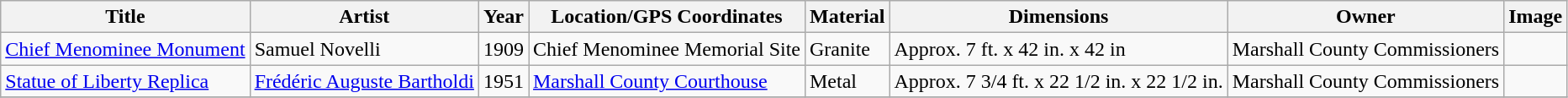<table class="wikitable sortable">
<tr>
<th>Title</th>
<th>Artist</th>
<th>Year</th>
<th>Location/GPS Coordinates</th>
<th>Material</th>
<th>Dimensions</th>
<th>Owner</th>
<th>Image</th>
</tr>
<tr>
<td><a href='#'>Chief Menominee Monument</a></td>
<td>Samuel Novelli</td>
<td>1909</td>
<td>Chief Menominee Memorial Site</td>
<td>Granite</td>
<td>Approx. 7 ft. x 42 in. x 42 in</td>
<td>Marshall County Commissioners</td>
<td></td>
</tr>
<tr>
<td><a href='#'>Statue of Liberty Replica</a></td>
<td><a href='#'>Frédéric Auguste Bartholdi</a></td>
<td>1951</td>
<td><a href='#'>Marshall County Courthouse</a></td>
<td>Metal</td>
<td>Approx. 7 3/4 ft. x 22 1/2 in. x 22 1/2 in.</td>
<td>Marshall County Commissioners</td>
<td></td>
</tr>
<tr>
</tr>
</table>
